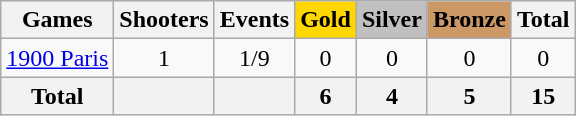<table class="wikitable sortable" style="text-align:center">
<tr>
<th>Games</th>
<th>Shooters</th>
<th>Events</th>
<th style="background-color:gold;">Gold</th>
<th style="background-color:silver;">Silver</th>
<th style="background-color:#c96;">Bronze</th>
<th>Total</th>
</tr>
<tr>
<td align=left><a href='#'>1900 Paris</a></td>
<td>1</td>
<td>1/9</td>
<td>0</td>
<td>0</td>
<td>0</td>
<td>0</td>
</tr>
<tr>
<th>Total</th>
<th></th>
<th></th>
<th>6</th>
<th>4</th>
<th>5</th>
<th>15</th>
</tr>
</table>
